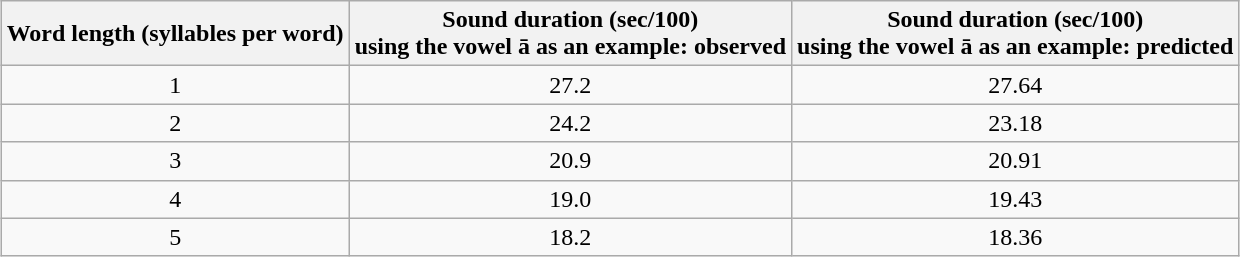<table class="wikitable" style="margin:auto; text-align:center;">
<tr>
<th>Word length (syllables per word)</th>
<th>Sound duration (sec/100)<br>using the vowel ā as an example: observed</th>
<th>Sound duration (sec/100)<br>using the vowel ā as an example: predicted</th>
</tr>
<tr>
<td>1</td>
<td>27.2</td>
<td>27.64</td>
</tr>
<tr>
<td>2</td>
<td>24.2</td>
<td>23.18</td>
</tr>
<tr>
<td>3</td>
<td>20.9</td>
<td>20.91</td>
</tr>
<tr>
<td>4</td>
<td>19.0</td>
<td>19.43</td>
</tr>
<tr>
<td>5</td>
<td>18.2</td>
<td>18.36</td>
</tr>
</table>
